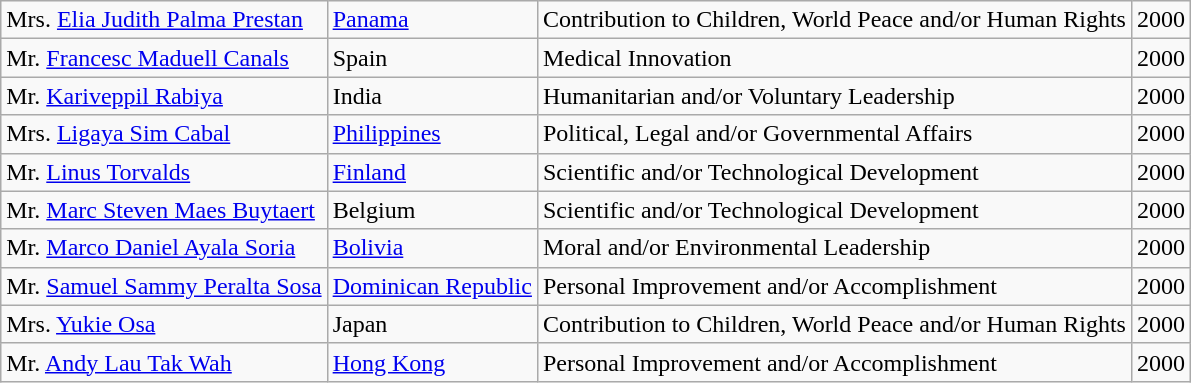<table class="wikitable">
<tr>
<td>Mrs. <a href='#'>Elia Judith Palma Prestan</a></td>
<td><a href='#'>Panama</a></td>
<td>Contribution to Children, World Peace and/or Human Rights</td>
<td style="text-align:right;">2000</td>
</tr>
<tr>
<td>Mr. <a href='#'>Francesc Maduell Canals</a></td>
<td>Spain</td>
<td>Medical Innovation</td>
<td style="text-align:right;">2000</td>
</tr>
<tr>
<td>Mr. <a href='#'>Kariveppil Rabiya</a></td>
<td>India</td>
<td>Humanitarian and/or Voluntary Leadership</td>
<td style="text-align:right;">2000</td>
</tr>
<tr>
<td>Mrs. <a href='#'>Ligaya Sim Cabal</a></td>
<td><a href='#'>Philippines</a></td>
<td>Political, Legal and/or Governmental Affairs</td>
<td style="text-align:right;">2000</td>
</tr>
<tr>
<td>Mr. <a href='#'>Linus Torvalds</a></td>
<td><a href='#'>Finland</a></td>
<td>Scientific and/or Technological Development</td>
<td style="text-align:right;">2000</td>
</tr>
<tr>
<td>Mr. <a href='#'>Marc Steven Maes Buytaert</a></td>
<td>Belgium</td>
<td>Scientific and/or Technological Development</td>
<td style="text-align:right;">2000</td>
</tr>
<tr>
<td>Mr. <a href='#'>Marco Daniel Ayala Soria</a></td>
<td><a href='#'>Bolivia</a></td>
<td>Moral and/or Environmental Leadership</td>
<td style="text-align:right;">2000</td>
</tr>
<tr>
<td>Mr. <a href='#'>Samuel Sammy Peralta Sosa</a></td>
<td><a href='#'>Dominican Republic</a></td>
<td>Personal Improvement and/or Accomplishment</td>
<td style="text-align:right;">2000</td>
</tr>
<tr>
<td>Mrs. <a href='#'>Yukie Osa</a></td>
<td>Japan</td>
<td>Contribution to Children, World Peace and/or Human Rights</td>
<td style="text-align:right;">2000</td>
</tr>
<tr>
<td>Mr. <a href='#'>Andy Lau Tak Wah</a></td>
<td><a href='#'>Hong Kong</a></td>
<td>Personal Improvement and/or Accomplishment</td>
<td style="text-align:right;">2000</td>
</tr>
</table>
